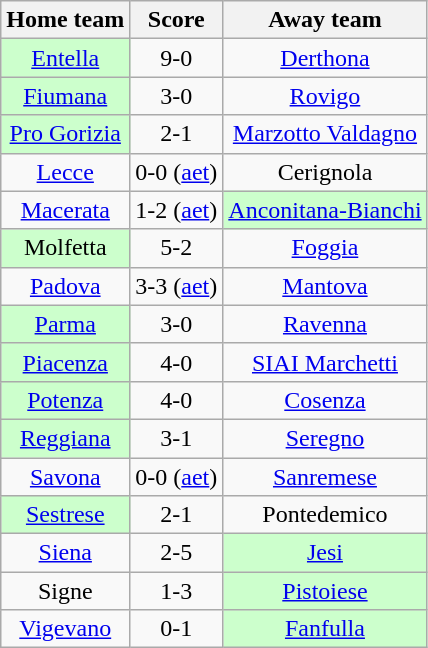<table class="wikitable" style="text-align: center">
<tr>
<th>Home team</th>
<th>Score</th>
<th>Away team</th>
</tr>
<tr>
<td bgcolor="ccffcc"><a href='#'>Entella</a></td>
<td>9-0</td>
<td><a href='#'>Derthona</a></td>
</tr>
<tr>
<td bgcolor="ccffcc"><a href='#'>Fiumana</a></td>
<td>3-0</td>
<td><a href='#'>Rovigo</a></td>
</tr>
<tr>
<td bgcolor="ccffcc"><a href='#'>Pro Gorizia</a></td>
<td>2-1</td>
<td><a href='#'>Marzotto Valdagno</a></td>
</tr>
<tr>
<td><a href='#'>Lecce</a></td>
<td>0-0 (<a href='#'>aet</a>)</td>
<td>Cerignola</td>
</tr>
<tr>
<td><a href='#'>Macerata</a></td>
<td>1-2 (<a href='#'>aet</a>)</td>
<td bgcolor="ccffcc"><a href='#'>Anconitana-Bianchi</a></td>
</tr>
<tr>
<td bgcolor="ccffcc">Molfetta</td>
<td>5-2</td>
<td><a href='#'>Foggia</a></td>
</tr>
<tr>
<td><a href='#'>Padova</a></td>
<td>3-3 (<a href='#'>aet</a>)</td>
<td><a href='#'>Mantova</a></td>
</tr>
<tr>
<td bgcolor="ccffcc"><a href='#'>Parma</a></td>
<td>3-0</td>
<td><a href='#'>Ravenna</a></td>
</tr>
<tr>
<td bgcolor="ccffcc"><a href='#'>Piacenza</a></td>
<td>4-0</td>
<td><a href='#'>SIAI Marchetti</a></td>
</tr>
<tr>
<td bgcolor="ccffcc"><a href='#'>Potenza</a></td>
<td>4-0</td>
<td><a href='#'>Cosenza</a></td>
</tr>
<tr>
<td bgcolor="ccffcc"><a href='#'>Reggiana</a></td>
<td>3-1</td>
<td><a href='#'>Seregno</a></td>
</tr>
<tr>
<td><a href='#'>Savona</a></td>
<td>0-0 (<a href='#'>aet</a>)</td>
<td><a href='#'>Sanremese</a></td>
</tr>
<tr>
<td bgcolor="ccffcc"><a href='#'>Sestrese</a></td>
<td>2-1</td>
<td>Pontedemico</td>
</tr>
<tr>
<td><a href='#'>Siena</a></td>
<td>2-5</td>
<td bgcolor="ccffcc"><a href='#'>Jesi</a></td>
</tr>
<tr>
<td>Signe</td>
<td>1-3</td>
<td bgcolor="ccffcc"><a href='#'>Pistoiese</a></td>
</tr>
<tr>
<td><a href='#'>Vigevano</a></td>
<td>0-1</td>
<td bgcolor="ccffcc"><a href='#'>Fanfulla</a></td>
</tr>
</table>
